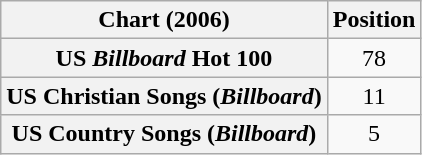<table class="wikitable sortable plainrowheaders" style="text-align:center;">
<tr>
<th>Chart (2006)</th>
<th>Position</th>
</tr>
<tr>
<th scope="row">US <em>Billboard</em> Hot 100</th>
<td>78</td>
</tr>
<tr>
<th scope="row">US Christian Songs (<em>Billboard</em>)</th>
<td>11</td>
</tr>
<tr>
<th scope="row">US Country Songs (<em>Billboard</em>)</th>
<td>5</td>
</tr>
</table>
